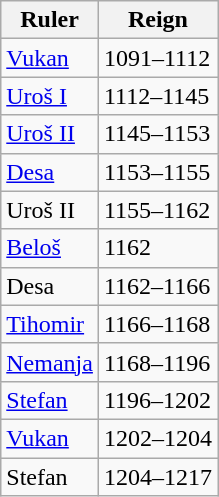<table class="wikitable">
<tr ->
<th>Ruler</th>
<th>Reign</th>
</tr>
<tr ->
<td><a href='#'>Vukan</a></td>
<td>1091–1112</td>
</tr>
<tr ->
<td><a href='#'>Uroš I</a></td>
<td>1112–1145</td>
</tr>
<tr ->
<td><a href='#'>Uroš II</a></td>
<td>1145–1153</td>
</tr>
<tr ->
<td><a href='#'>Desa</a></td>
<td>1153–1155</td>
</tr>
<tr ->
<td>Uroš II</td>
<td>1155–1162</td>
</tr>
<tr ->
<td><a href='#'>Beloš</a></td>
<td>1162</td>
</tr>
<tr ->
<td>Desa</td>
<td>1162–1166</td>
</tr>
<tr ->
<td><a href='#'>Tihomir</a></td>
<td>1166–1168</td>
</tr>
<tr ->
<td><a href='#'>Nemanja</a></td>
<td>1168–1196</td>
</tr>
<tr ->
<td><a href='#'>Stefan</a></td>
<td>1196–1202</td>
</tr>
<tr ->
<td><a href='#'>Vukan</a></td>
<td>1202–1204</td>
</tr>
<tr ->
<td>Stefan</td>
<td>1204–1217</td>
</tr>
</table>
